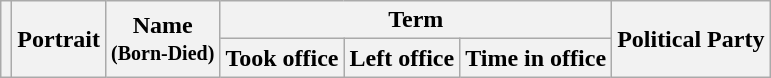<table class="wikitable" style="text-align:center;">
<tr>
<th rowspan=2></th>
<th rowspan=2>Portrait</th>
<th rowspan=2>Name<br><small>(Born-Died)</small></th>
<th colspan=3>Term</th>
<th rowspan=2>Political Party</th>
</tr>
<tr>
<th>Took office</th>
<th>Left office</th>
<th>Time in office<br>



</th>
</tr>
</table>
